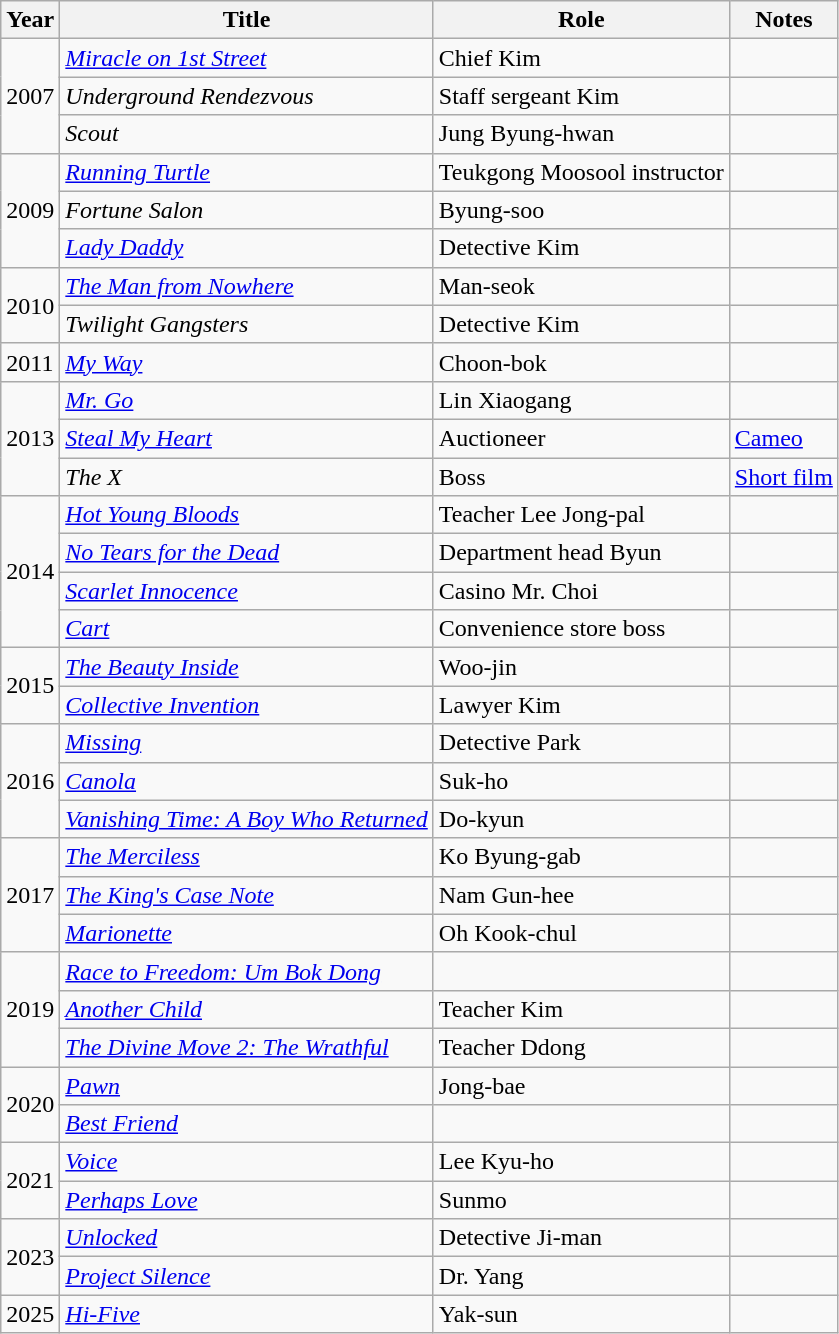<table class="wikitable sortable">
<tr>
<th>Year</th>
<th>Title</th>
<th>Role</th>
<th class="unsortable">Notes</th>
</tr>
<tr>
<td rowspan=3>2007</td>
<td><em><a href='#'>Miracle on 1st Street</a></em></td>
<td>Chief Kim</td>
<td></td>
</tr>
<tr>
<td><em>Underground Rendezvous</em></td>
<td>Staff sergeant Kim</td>
<td></td>
</tr>
<tr>
<td><em>Scout</em></td>
<td>Jung Byung-hwan</td>
<td></td>
</tr>
<tr>
<td rowspan=3>2009</td>
<td><em><a href='#'>Running Turtle</a></em></td>
<td>Teukgong Moosool instructor</td>
<td></td>
</tr>
<tr>
<td><em>Fortune Salon</em></td>
<td>Byung-soo</td>
<td></td>
</tr>
<tr>
<td><em><a href='#'>Lady Daddy</a></em></td>
<td>Detective Kim</td>
<td></td>
</tr>
<tr>
<td rowspan=2>2010</td>
<td><em><a href='#'>The Man from Nowhere</a></em></td>
<td>Man-seok</td>
<td></td>
</tr>
<tr>
<td><em>Twilight Gangsters</em></td>
<td>Detective Kim</td>
<td></td>
</tr>
<tr>
<td>2011</td>
<td><em><a href='#'>My Way</a></em></td>
<td>Choon-bok</td>
<td></td>
</tr>
<tr>
<td rowspan=3>2013</td>
<td><em><a href='#'>Mr. Go</a></em></td>
<td>Lin Xiaogang</td>
<td></td>
</tr>
<tr>
<td><em><a href='#'>Steal My Heart</a></em></td>
<td>Auctioneer</td>
<td><a href='#'>Cameo</a></td>
</tr>
<tr>
<td><em>The X</em></td>
<td>Boss</td>
<td><a href='#'>Short film</a></td>
</tr>
<tr>
<td rowspan=4>2014</td>
<td><em><a href='#'>Hot Young Bloods</a></em></td>
<td>Teacher Lee Jong-pal</td>
<td></td>
</tr>
<tr>
<td><em><a href='#'>No Tears for the Dead</a></em></td>
<td>Department head Byun</td>
<td></td>
</tr>
<tr>
<td><em><a href='#'>Scarlet Innocence</a></em></td>
<td>Casino Mr. Choi</td>
<td></td>
</tr>
<tr>
<td><em><a href='#'>Cart</a></em></td>
<td>Convenience store boss</td>
<td></td>
</tr>
<tr>
<td rowspan=2>2015</td>
<td><em><a href='#'>The Beauty Inside</a></em></td>
<td>Woo-jin</td>
<td></td>
</tr>
<tr>
<td><em><a href='#'>Collective Invention</a></em></td>
<td>Lawyer Kim</td>
<td></td>
</tr>
<tr>
<td rowspan="3">2016</td>
<td><em><a href='#'>Missing</a></em></td>
<td>Detective Park</td>
<td></td>
</tr>
<tr>
<td><a href='#'><em>Canola</em></a></td>
<td>Suk-ho</td>
<td></td>
</tr>
<tr>
<td><em><a href='#'>Vanishing Time: A Boy Who Returned</a></em></td>
<td>Do-kyun</td>
<td></td>
</tr>
<tr>
<td rowspan="3">2017</td>
<td><em><a href='#'>The Merciless</a></em></td>
<td>Ko Byung-gab</td>
<td></td>
</tr>
<tr>
<td><em><a href='#'>The King's Case Note</a></em></td>
<td>Nam Gun-hee</td>
<td></td>
</tr>
<tr>
<td><em><a href='#'>Marionette</a></em></td>
<td>Oh Kook-chul</td>
<td></td>
</tr>
<tr>
<td rowspan="3">2019</td>
<td><em><a href='#'>Race to Freedom: Um Bok Dong</a></em></td>
<td></td>
<td></td>
</tr>
<tr>
<td><em><a href='#'>Another Child</a></em></td>
<td>Teacher Kim</td>
<td></td>
</tr>
<tr>
<td><em><a href='#'>The Divine Move 2: The Wrathful</a></em></td>
<td>Teacher Ddong</td>
<td></td>
</tr>
<tr>
<td rowspan="2">2020</td>
<td><em><a href='#'>Pawn</a></em></td>
<td>Jong-bae</td>
<td></td>
</tr>
<tr>
<td><em><a href='#'>Best Friend</a></em></td>
<td></td>
<td></td>
</tr>
<tr>
<td rowspan=2>2021</td>
<td><em><a href='#'>Voice</a></em></td>
<td>Lee Kyu-ho</td>
<td></td>
</tr>
<tr>
<td><em><a href='#'>Perhaps Love</a></em></td>
<td>Sunmo</td>
<td></td>
</tr>
<tr>
<td rowspan="2">2023</td>
<td><em><a href='#'>Unlocked</a></em></td>
<td>Detective Ji-man</td>
<td></td>
</tr>
<tr>
<td><em><a href='#'>Project Silence</a></em></td>
<td>Dr. Yang</td>
<td></td>
</tr>
<tr>
<td>2025</td>
<td><em><a href='#'>Hi-Five</a></em></td>
<td>Yak-sun</td>
<td></td>
</tr>
</table>
